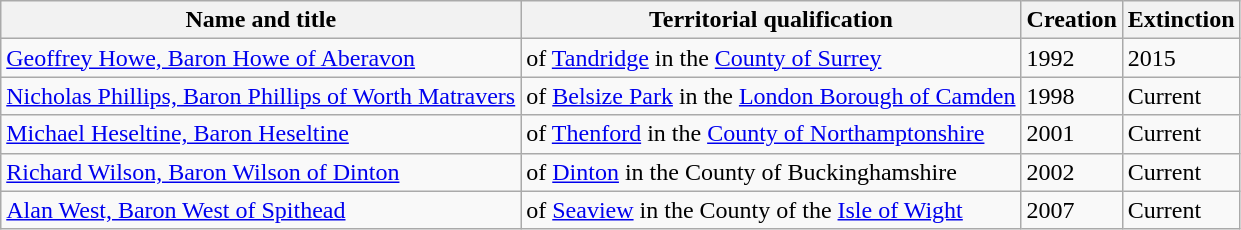<table class="wikitable" style="text-align:left">
<tr>
<th>Name and title</th>
<th>Territorial qualification</th>
<th>Creation</th>
<th>Extinction</th>
</tr>
<tr>
<td><a href='#'>Geoffrey Howe, Baron Howe of Aberavon</a></td>
<td>of <a href='#'>Tandridge</a> in the <a href='#'>County of Surrey</a></td>
<td>1992</td>
<td>2015</td>
</tr>
<tr>
<td><a href='#'>Nicholas Phillips, Baron Phillips of Worth Matravers</a></td>
<td>of <a href='#'>Belsize Park</a> in the <a href='#'>London Borough of Camden</a></td>
<td>1998</td>
<td>Current</td>
</tr>
<tr>
<td><a href='#'>Michael Heseltine, Baron Heseltine</a></td>
<td>of <a href='#'>Thenford</a> in the <a href='#'>County of Northamptonshire</a></td>
<td>2001</td>
<td>Current</td>
</tr>
<tr>
<td><a href='#'>Richard Wilson, Baron Wilson of Dinton</a></td>
<td>of <a href='#'>Dinton</a> in the County of Buckinghamshire</td>
<td>2002</td>
<td>Current</td>
</tr>
<tr>
<td><a href='#'>Alan West, Baron West of Spithead</a></td>
<td>of <a href='#'>Seaview</a> in the County of the <a href='#'>Isle of Wight</a></td>
<td>2007</td>
<td>Current</td>
</tr>
</table>
